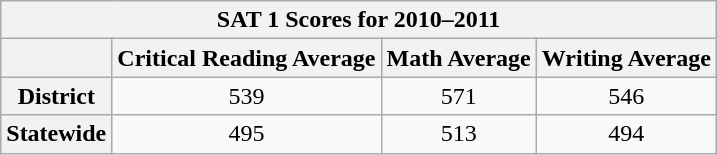<table class="wikitable" style="text-align:center">
<tr>
<th colspan=4>SAT 1 Scores for 2010–2011</th>
</tr>
<tr>
<th></th>
<th>Critical Reading Average</th>
<th>Math Average</th>
<th>Writing Average</th>
</tr>
<tr>
<th>District</th>
<td>539</td>
<td>571</td>
<td>546</td>
</tr>
<tr>
<th>Statewide</th>
<td>495</td>
<td>513</td>
<td>494</td>
</tr>
</table>
